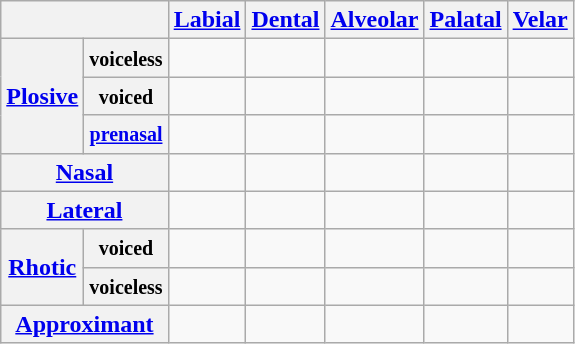<table class="wikitable" style="text-align:center;">
<tr>
<th colspan="2"></th>
<th><a href='#'>Labial</a></th>
<th><a href='#'>Dental</a></th>
<th><a href='#'>Alveolar</a></th>
<th><a href='#'>Palatal</a></th>
<th><a href='#'>Velar</a></th>
</tr>
<tr>
<th rowspan="3"><a href='#'>Plosive</a></th>
<th><small>voiceless</small></th>
<td></td>
<td></td>
<td></td>
<td></td>
<td></td>
</tr>
<tr>
<th><small>voiced</small></th>
<td></td>
<td></td>
<td></td>
<td></td>
<td></td>
</tr>
<tr>
<th><small><a href='#'>prenasal</a></small></th>
<td></td>
<td></td>
<td></td>
<td></td>
<td></td>
</tr>
<tr>
<th colspan="2"><a href='#'>Nasal</a></th>
<td></td>
<td></td>
<td></td>
<td></td>
<td></td>
</tr>
<tr>
<th colspan="2"><a href='#'>Lateral</a></th>
<td></td>
<td></td>
<td></td>
<td></td>
<td></td>
</tr>
<tr>
<th rowspan="2"><a href='#'>Rhotic</a></th>
<th><small>voiced</small></th>
<td></td>
<td></td>
<td></td>
<td></td>
<td></td>
</tr>
<tr>
<th><small>voiceless</small></th>
<td></td>
<td></td>
<td></td>
<td></td>
<td></td>
</tr>
<tr>
<th colspan="2"><a href='#'>Approximant</a></th>
<td></td>
<td></td>
<td></td>
<td></td>
<td></td>
</tr>
</table>
